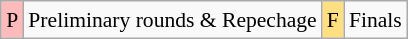<table class="wikitable" style="margin:0.5em auto; font-size:90%; line-height:1.25em;">
<tr>
<td bgcolor="#FFBBBB" align=center>P</td>
<td>Preliminary rounds & Repechage</td>
<td bgcolor="#FFDF80" align=center>F</td>
<td>Finals</td>
</tr>
</table>
